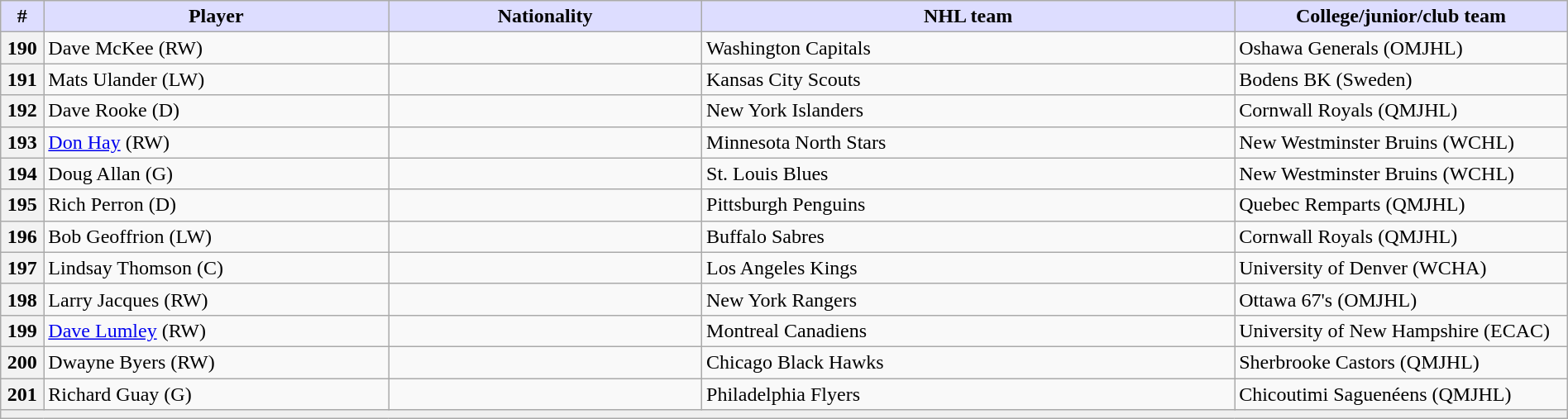<table class="wikitable" style="width: 100%">
<tr>
<th style="background:#ddf; width:2.75%;">#</th>
<th style="background:#ddf; width:22.0%;">Player</th>
<th style="background:#ddf; width:20.0%;">Nationality</th>
<th style="background:#ddf; width:34.0%;">NHL team</th>
<th style="background:#ddf; width:100.0%;">College/junior/club team</th>
</tr>
<tr>
<th>190</th>
<td>Dave McKee (RW)</td>
<td></td>
<td>Washington Capitals</td>
<td>Oshawa Generals (OMJHL)</td>
</tr>
<tr>
<th>191</th>
<td>Mats Ulander (LW)</td>
<td></td>
<td>Kansas City Scouts</td>
<td>Bodens BK (Sweden)</td>
</tr>
<tr>
<th>192</th>
<td>Dave Rooke (D)</td>
<td></td>
<td>New York Islanders</td>
<td>Cornwall Royals (QMJHL)</td>
</tr>
<tr>
<th>193</th>
<td><a href='#'>Don Hay</a> (RW)</td>
<td></td>
<td>Minnesota North Stars</td>
<td>New Westminster Bruins (WCHL)</td>
</tr>
<tr>
<th>194</th>
<td>Doug Allan (G)</td>
<td></td>
<td>St. Louis Blues</td>
<td>New Westminster Bruins (WCHL)</td>
</tr>
<tr>
<th>195</th>
<td>Rich Perron (D)</td>
<td></td>
<td>Pittsburgh Penguins</td>
<td>Quebec Remparts (QMJHL)</td>
</tr>
<tr>
<th>196</th>
<td>Bob Geoffrion (LW)</td>
<td></td>
<td>Buffalo Sabres</td>
<td>Cornwall Royals (QMJHL)</td>
</tr>
<tr>
<th>197</th>
<td>Lindsay Thomson (C)</td>
<td></td>
<td>Los Angeles Kings</td>
<td>University of Denver (WCHA)</td>
</tr>
<tr>
<th>198</th>
<td>Larry Jacques (RW)</td>
<td></td>
<td>New York Rangers</td>
<td>Ottawa 67's (OMJHL)</td>
</tr>
<tr>
<th>199</th>
<td><a href='#'>Dave Lumley</a> (RW)</td>
<td></td>
<td>Montreal Canadiens</td>
<td>University of New Hampshire (ECAC)</td>
</tr>
<tr>
<th>200</th>
<td>Dwayne Byers (RW)</td>
<td></td>
<td>Chicago Black Hawks</td>
<td>Sherbrooke Castors (QMJHL)</td>
</tr>
<tr>
<th>201</th>
<td>Richard Guay (G)</td>
<td></td>
<td>Philadelphia Flyers</td>
<td>Chicoutimi Saguenéens (QMJHL)</td>
</tr>
<tr>
<td style="text-align:center; background:#efefef" colspan="6"></td>
</tr>
</table>
